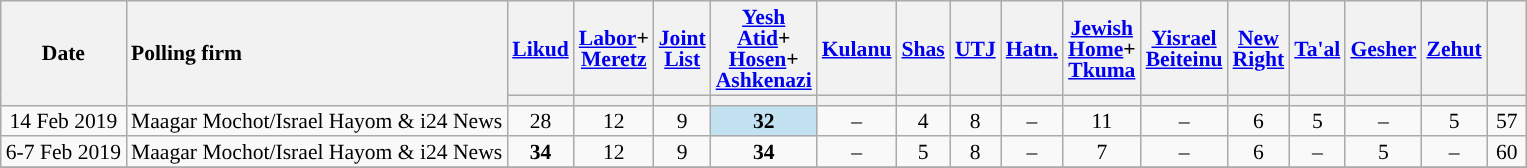<table class="wikitable" style="text-align:center; font-size:90%; line-height:14px;">
<tr>
<th rowspan="2">Date</th>
<th style="text-align:left;" rowspan="2">Polling firm</th>
<th><a href='#'>Likud</a></th>
<th><a href='#'>Labor</a>+<br><a href='#'>Meretz</a></th>
<th><a href='#'>Joint<br>List</a></th>
<th><a href='#'>Yesh<br>Atid</a>+<br><a href='#'>Hosen</a>+<br><a href='#'>Ashkenazi</a></th>
<th><a href='#'>Kulanu</a></th>
<th><a href='#'>Shas</a></th>
<th><a href='#'>UTJ</a></th>
<th><a href='#'>Hatn.</a></th>
<th><a href='#'>Jewish<br>Home</a>+<br><a href='#'>Tkuma</a></th>
<th><a href='#'>Yisrael<br>Beiteinu</a></th>
<th><a href='#'>New<br>Right</a></th>
<th><a href='#'>Ta'al</a></th>
<th><a href='#'>Gesher</a></th>
<th><a href='#'>Zehut</a></th>
<th style="width:20px;"></th>
</tr>
<tr>
<th style="color:inherit;background:"></th>
<th style="color:inherit;background:"></th>
<th style="color:inherit;background:"></th>
<th style="color:inherit;background:"></th>
<th style="color:inherit;background:"></th>
<th style="color:inherit;background:"></th>
<th style="color:inherit;background:"></th>
<th style="color:inherit;background:"></th>
<th style="color:inherit;background:"></th>
<th style="color:inherit;background:"></th>
<th style="color:inherit;background:"></th>
<th style="color:inherit;background:"></th>
<th style="color:inherit;background:"></th>
<th style="color:inherit;background:"></th>
<th style="color:inherit;background:"></th>
</tr>
<tr>
<td>14 Feb 2019</td>
<td style="text-align:left;">Maagar Mochot/Israel Hayom & i24 News</td>
<td>28					</td>
<td>12					</td>
<td>9					</td>
<td style="background:#C3E2F1;"><strong>32</strong>	</td>
<td>–					</td>
<td>4					</td>
<td>8					</td>
<td>–					</td>
<td>11					</td>
<td>–					</td>
<td>6					</td>
<td>5					</td>
<td>–					</td>
<td>5					</td>
<td>57					</td>
</tr>
<tr>
<td>6-7 Feb 2019</td>
<td style="text-align:left;">Maagar Mochot/Israel Hayom & i24 News</td>
<td><strong>34</strong>				</td>
<td>12					</td>
<td>9					</td>
<td><strong>34</strong>				</td>
<td>–					</td>
<td>5					</td>
<td>8					</td>
<td>–					</td>
<td>7					</td>
<td>–					</td>
<td>6					</td>
<td>–					</td>
<td>5					</td>
<td>–					</td>
<td>60					</td>
</tr>
<tr>
</tr>
</table>
